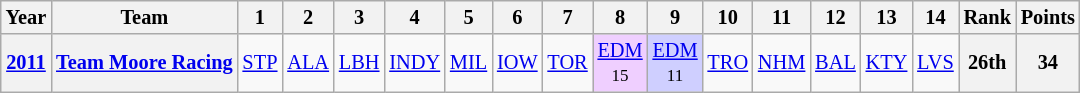<table class="wikitable" style="text-align:center; font-size:85%">
<tr>
<th>Year</th>
<th>Team</th>
<th>1</th>
<th>2</th>
<th>3</th>
<th>4</th>
<th>5</th>
<th>6</th>
<th>7</th>
<th>8</th>
<th>9</th>
<th>10</th>
<th>11</th>
<th>12</th>
<th>13</th>
<th>14</th>
<th>Rank</th>
<th>Points</th>
</tr>
<tr>
<th><a href='#'>2011</a></th>
<th nowrap><a href='#'>Team Moore Racing</a></th>
<td><a href='#'>STP</a></td>
<td><a href='#'>ALA</a></td>
<td><a href='#'>LBH</a></td>
<td><a href='#'>INDY</a></td>
<td><a href='#'>MIL</a></td>
<td><a href='#'>IOW</a></td>
<td><a href='#'>TOR</a></td>
<td style="background:#EFCFFF;"><a href='#'>EDM</a><br><small>15</small></td>
<td style="background:#cfcfff;"><a href='#'>EDM</a><br><small>11</small></td>
<td><a href='#'>TRO</a></td>
<td><a href='#'>NHM</a></td>
<td><a href='#'>BAL</a></td>
<td><a href='#'>KTY</a></td>
<td><a href='#'>LVS</a></td>
<th>26th</th>
<th>34</th>
</tr>
</table>
